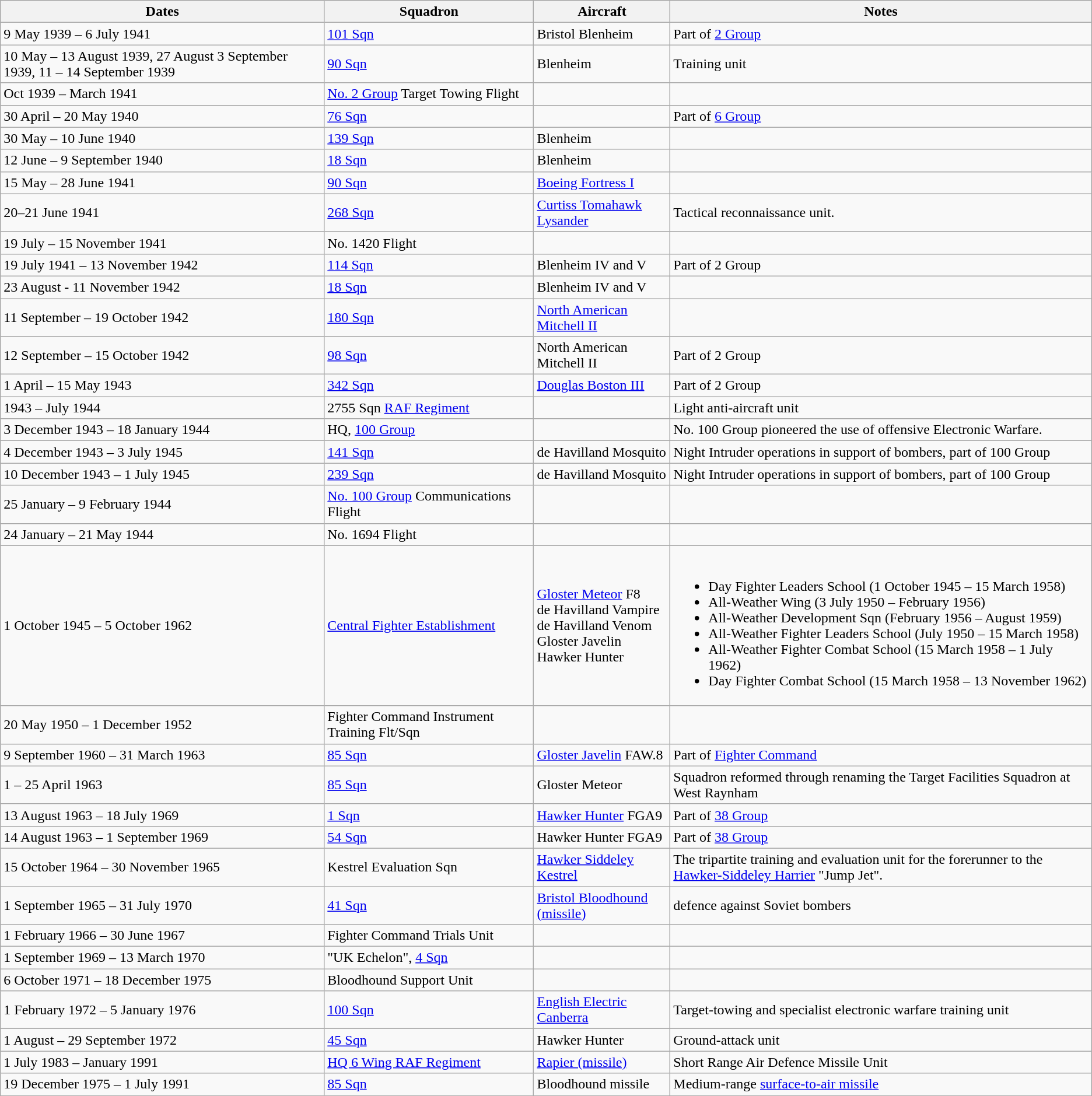<table class="wikitable">
<tr>
<th>Dates</th>
<th>Squadron</th>
<th>Aircraft</th>
<th>Notes</th>
</tr>
<tr>
<td>9 May 1939 – 6 July 1941</td>
<td><a href='#'>101 Sqn</a></td>
<td>Bristol Blenheim</td>
<td>Part of <a href='#'>2 Group</a></td>
</tr>
<tr>
<td>10 May – 13 August 1939, 27 August 3 September 1939, 11 – 14 September 1939</td>
<td><a href='#'>90 Sqn</a></td>
<td>Blenheim</td>
<td>Training unit</td>
</tr>
<tr>
<td>Oct 1939 – March 1941</td>
<td><a href='#'>No. 2 Group</a> Target Towing Flight</td>
<td></td>
<td></td>
</tr>
<tr>
<td>30 April – 20 May 1940</td>
<td><a href='#'>76 Sqn</a></td>
<td></td>
<td>Part of <a href='#'>6 Group</a></td>
</tr>
<tr>
<td>30 May – 10 June 1940</td>
<td><a href='#'>139 Sqn</a></td>
<td>Blenheim</td>
<td></td>
</tr>
<tr>
<td>12 June – 9 September 1940</td>
<td><a href='#'>18 Sqn</a></td>
<td>Blenheim</td>
<td></td>
</tr>
<tr>
<td>15 May – 28 June 1941</td>
<td><a href='#'>90 Sqn</a></td>
<td><a href='#'>Boeing Fortress I</a></td>
<td></td>
</tr>
<tr>
<td>20–21 June 1941</td>
<td><a href='#'>268 Sqn</a></td>
<td><a href='#'>Curtiss Tomahawk</a><br><a href='#'>Lysander</a></td>
<td>Tactical reconnaissance unit.</td>
</tr>
<tr>
<td>19 July – 15 November 1941</td>
<td>No. 1420 Flight</td>
<td></td>
<td></td>
</tr>
<tr>
<td>19 July 1941 – 13 November 1942</td>
<td><a href='#'>114 Sqn</a></td>
<td>Blenheim IV and V</td>
<td>Part of 2 Group</td>
</tr>
<tr>
<td>23 August - 11 November 1942</td>
<td><a href='#'>18 Sqn</a></td>
<td>Blenheim IV and V</td>
<td></td>
</tr>
<tr>
<td>11 September – 19 October 1942</td>
<td><a href='#'>180 Sqn</a></td>
<td><a href='#'>North American Mitchell II</a></td>
<td></td>
</tr>
<tr>
<td>12 September – 15 October 1942</td>
<td><a href='#'>98 Sqn</a></td>
<td>North American Mitchell II</td>
<td>Part of 2 Group</td>
</tr>
<tr>
<td>1 April – 15 May 1943</td>
<td><a href='#'>342 Sqn</a></td>
<td><a href='#'>Douglas Boston III</a></td>
<td>Part of 2 Group</td>
</tr>
<tr>
<td>1943 – July 1944</td>
<td>2755 Sqn <a href='#'>RAF Regiment</a></td>
<td></td>
<td>Light anti-aircraft unit</td>
</tr>
<tr>
<td>3 December 1943 – 18 January 1944</td>
<td>HQ, <a href='#'>100 Group</a></td>
<td></td>
<td>No. 100 Group pioneered the use of offensive Electronic Warfare.</td>
</tr>
<tr>
<td>4 December 1943 – 3 July 1945</td>
<td><a href='#'>141 Sqn</a></td>
<td>de Havilland Mosquito</td>
<td>Night Intruder operations in support of bombers, part of 100 Group</td>
</tr>
<tr>
<td>10 December 1943 – 1 July 1945</td>
<td><a href='#'>239 Sqn</a></td>
<td>de Havilland Mosquito</td>
<td>Night Intruder operations in support of bombers, part of 100 Group</td>
</tr>
<tr>
<td>25 January – 9 February 1944</td>
<td><a href='#'>No. 100 Group</a> Communications Flight</td>
<td></td>
<td></td>
</tr>
<tr>
<td>24 January – 21 May 1944</td>
<td>No. 1694 Flight</td>
<td></td>
<td></td>
</tr>
<tr>
<td>1 October 1945 – 5 October 1962</td>
<td><a href='#'>Central Fighter Establishment</a></td>
<td><a href='#'>Gloster Meteor</a> F8<br> de Havilland Vampire <br>de Havilland Venom<br>Gloster Javelin<br>Hawker Hunter</td>
<td><br><ul><li>Day Fighter Leaders School (1 October 1945 – 15 March 1958)</li><li>All-Weather Wing (3 July 1950 – February 1956)</li><li>All-Weather Development Sqn (February 1956 – August 1959)</li><li>All-Weather Fighter Leaders School (July 1950 – 15 March 1958)</li><li>All-Weather Fighter Combat School (15 March 1958 – 1 July 1962)</li><li>Day Fighter Combat School (15 March 1958 – 13 November 1962)</li></ul></td>
</tr>
<tr>
<td>20 May 1950 – 1 December 1952</td>
<td>Fighter Command Instrument Training Flt/Sqn</td>
<td></td>
<td></td>
</tr>
<tr>
<td>9 September 1960 – 31 March 1963</td>
<td><a href='#'>85 Sqn</a></td>
<td><a href='#'>Gloster Javelin</a> FAW.8</td>
<td>Part of <a href='#'>Fighter Command</a></td>
</tr>
<tr>
<td>1 – 25 April 1963</td>
<td><a href='#'>85 Sqn</a></td>
<td>Gloster Meteor</td>
<td>Squadron reformed through renaming the Target Facilities Squadron at West Raynham</td>
</tr>
<tr>
<td>13 August 1963 – 18 July 1969</td>
<td><a href='#'>1 Sqn</a></td>
<td><a href='#'>Hawker Hunter</a> FGA9</td>
<td>Part of <a href='#'>38 Group</a></td>
</tr>
<tr>
<td>14 August 1963 – 1 September 1969</td>
<td><a href='#'>54 Sqn</a></td>
<td>Hawker Hunter FGA9</td>
<td>Part of <a href='#'>38 Group</a></td>
</tr>
<tr>
<td>15 October 1964 – 30 November 1965</td>
<td>Kestrel Evaluation Sqn</td>
<td><a href='#'>Hawker Siddeley Kestrel</a></td>
<td>The tripartite training and evaluation unit for the forerunner to the <a href='#'>Hawker-Siddeley Harrier</a> "Jump Jet".</td>
</tr>
<tr>
<td>1 September 1965 – 31 July 1970</td>
<td><a href='#'>41 Sqn</a></td>
<td><a href='#'>Bristol Bloodhound (missile)</a></td>
<td>defence against Soviet bombers</td>
</tr>
<tr>
<td>1 February 1966 – 30 June 1967</td>
<td>Fighter Command Trials Unit</td>
<td></td>
<td></td>
</tr>
<tr>
<td>1 September 1969 – 13 March 1970</td>
<td>"UK Echelon", <a href='#'>4 Sqn</a></td>
<td></td>
<td></td>
</tr>
<tr>
<td>6 October 1971 – 18 December 1975</td>
<td>Bloodhound Support Unit</td>
<td></td>
<td></td>
</tr>
<tr>
<td>1 February 1972 – 5 January 1976</td>
<td><a href='#'>100 Sqn</a></td>
<td><a href='#'>English Electric Canberra</a></td>
<td>Target-towing and specialist electronic warfare training unit</td>
</tr>
<tr>
<td>1 August – 29 September 1972</td>
<td><a href='#'>45 Sqn</a></td>
<td>Hawker Hunter</td>
<td>Ground-attack unit</td>
</tr>
<tr>
<td>1 July 1983 – January 1991</td>
<td><a href='#'>HQ 6 Wing RAF Regiment</a></td>
<td><a href='#'>Rapier (missile)</a></td>
<td>Short Range Air Defence Missile Unit</td>
</tr>
<tr>
<td>19 December 1975 – 1 July 1991</td>
<td><a href='#'>85 Sqn</a></td>
<td>Bloodhound missile</td>
<td>Medium-range <a href='#'>surface-to-air missile</a></td>
</tr>
</table>
